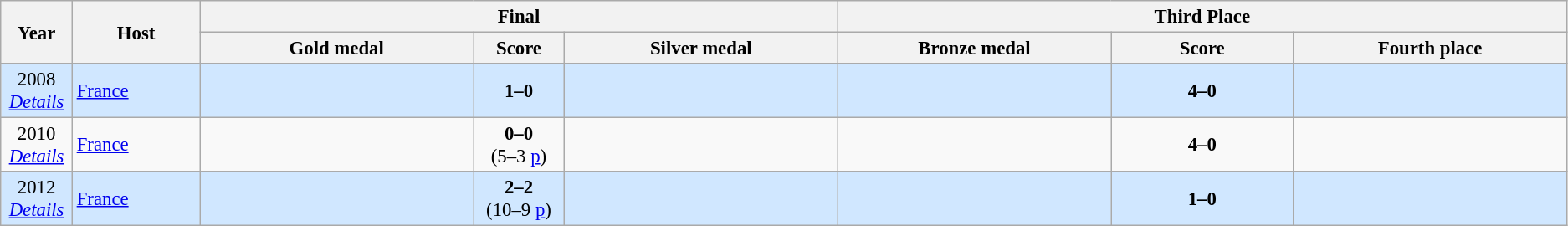<table class="wikitable" style="text-align: center; font-size:95%;">
<tr>
<th rowspan="2" style="width:3%;">Year</th>
<th rowspan="2" style="width:7%;">Host</th>
<th colspan=3>Final</th>
<th colspan=3>Third Place</th>
</tr>
<tr>
<th width=15%>Gold medal</th>
<th width=5%>Score</th>
<th width=15%>Silver medal</th>
<th width=15%>Bronze medal</th>
<th width=10%>Score</th>
<th width=15%>Fourth place</th>
</tr>
<tr style="text-align:center; background:#d0e7ff;">
<td>2008<br><em><a href='#'>Details</a></em></td>
<td align="left"> <a href='#'>France</a></td>
<td align="center"><strong></strong></td>
<td><strong>1–0</strong></td>
<td align="center"></td>
<td align="center"></td>
<td><strong>4–0</strong></td>
<td align="center"></td>
</tr>
<tr align=center>
<td>2010<br><em><a href='#'>Details</a></em></td>
<td align="left"> <a href='#'>France</a></td>
<td align="center"><strong></strong></td>
<td><strong>0–0</strong><br>(5–3 <a href='#'>p</a>)</td>
<td align="center"></td>
<td align="center"></td>
<td><strong>4–0</strong></td>
<td align="center"></td>
</tr>
<tr style="text-align:center; background:#d0e7ff;">
<td>2012<br><em><a href='#'>Details</a></em></td>
<td align="left"> <a href='#'>France</a></td>
<td align="center"><strong></strong></td>
<td><strong>2–2</strong><br>(10–9 <a href='#'>p</a>)</td>
<td align="center"></td>
<td align="center"></td>
<td><strong>1–0</strong></td>
<td align="center"></td>
</tr>
</table>
